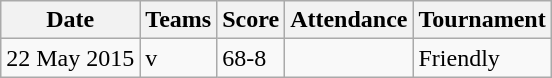<table class="wikitable">
<tr>
<th>Date</th>
<th>Teams</th>
<th>Score</th>
<th>Attendance</th>
<th>Tournament</th>
</tr>
<tr>
<td>22 May 2015</td>
<td> v </td>
<td>68-8</td>
<td></td>
<td>Friendly</td>
</tr>
</table>
